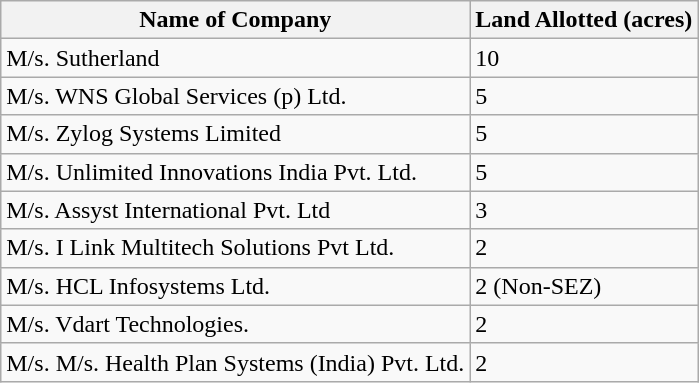<table class="wikitable">
<tr>
<th>Name of Company</th>
<th>Land Allotted (acres)</th>
</tr>
<tr>
<td>M/s. Sutherland</td>
<td>10</td>
</tr>
<tr>
<td>M/s. WNS Global Services (p) Ltd.</td>
<td>5</td>
</tr>
<tr>
<td>M/s. Zylog Systems Limited</td>
<td>5</td>
</tr>
<tr>
<td>M/s. Unlimited Innovations India Pvt. Ltd.</td>
<td>5</td>
</tr>
<tr>
<td>M/s. Assyst International Pvt. Ltd</td>
<td>3</td>
</tr>
<tr>
<td>M/s. I Link Multitech Solutions Pvt Ltd.</td>
<td>2</td>
</tr>
<tr>
<td>M/s. HCL Infosystems Ltd.</td>
<td>2 (Non-SEZ)</td>
</tr>
<tr>
<td>M/s. Vdart Technologies.</td>
<td>2</td>
</tr>
<tr>
<td>M/s. M/s. Health Plan Systems (India) Pvt. Ltd.</td>
<td>2</td>
</tr>
</table>
